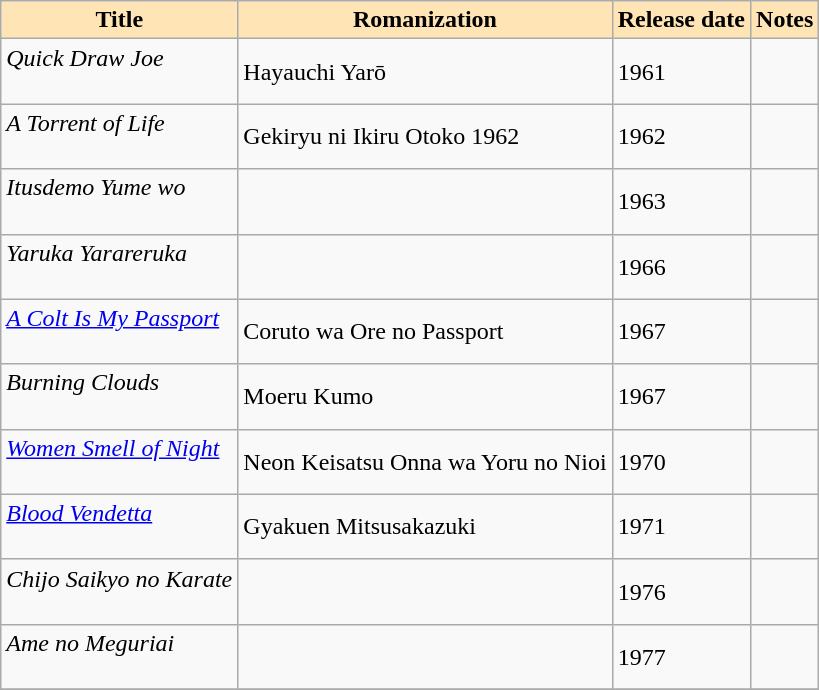<table class="wikitable">
<tr>
<th style="background:#FFE4B5;">Title</th>
<th style="background:#FFE4B5;">Romanization</th>
<th style="background:#FFE4B5;">Release date</th>
<th style="background:#FFE4B5;">Notes</th>
</tr>
<tr>
<td><em>Quick Draw Joe</em><br><br></td>
<td>Hayauchi Yarō</td>
<td>1961</td>
<td></td>
</tr>
<tr>
<td><em>A Torrent of Life</em><br><br></td>
<td>Gekiryu ni Ikiru Otoko 1962</td>
<td>1962</td>
<td></td>
</tr>
<tr>
<td><em>Itusdemo Yume wo</em><br><br></td>
<td></td>
<td>1963</td>
<td></td>
</tr>
<tr>
<td><em>Yaruka Yarareruka</em><br><br></td>
<td></td>
<td>1966</td>
<td></td>
</tr>
<tr>
<td><em><a href='#'>A Colt Is My Passport</a></em><br><br></td>
<td>Coruto wa Ore no Passport</td>
<td>1967</td>
<td></td>
</tr>
<tr>
<td><em>Burning Clouds</em><br><br></td>
<td>Moeru Kumo</td>
<td>1967</td>
<td></td>
</tr>
<tr>
<td><em><a href='#'>Women Smell of Night</a></em><br><br></td>
<td>Neon Keisatsu Onna wa Yoru no Nioi</td>
<td>1970</td>
<td></td>
</tr>
<tr>
<td><em><a href='#'>Blood Vendetta</a></em><br><br></td>
<td>Gyakuen Mitsusakazuki</td>
<td>1971</td>
<td></td>
</tr>
<tr>
<td><em>Chijo Saikyo no Karate</em><br><br></td>
<td></td>
<td>1976</td>
<td></td>
</tr>
<tr>
<td><em>Ame no Meguriai</em><br><br></td>
<td></td>
<td>1977</td>
<td></td>
</tr>
<tr>
</tr>
</table>
